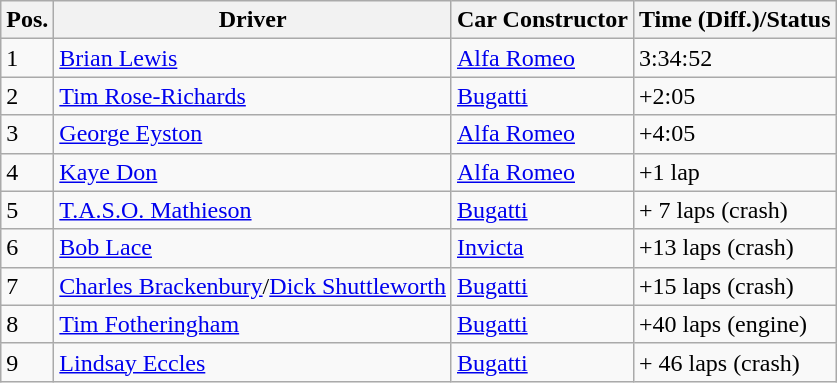<table class="wikitable sortable">
<tr>
<th>Pos.</th>
<th>Driver</th>
<th>Car Constructor</th>
<th>Time (Diff.)/Status</th>
</tr>
<tr>
<td>1</td>
<td><a href='#'>Brian Lewis</a></td>
<td><a href='#'>Alfa Romeo</a></td>
<td>3:34:52</td>
</tr>
<tr>
<td>2</td>
<td><a href='#'>Tim Rose-Richards</a></td>
<td><a href='#'>Bugatti</a></td>
<td>+2:05</td>
</tr>
<tr>
<td>3</td>
<td><a href='#'>George Eyston</a></td>
<td><a href='#'>Alfa Romeo</a></td>
<td>+4:05</td>
</tr>
<tr>
<td>4</td>
<td><a href='#'>Kaye Don</a></td>
<td><a href='#'>Alfa Romeo</a></td>
<td>+1 lap</td>
</tr>
<tr>
<td>5</td>
<td><a href='#'>T.A.S.O. Mathieson</a></td>
<td><a href='#'>Bugatti</a></td>
<td>+ 7 laps (crash)</td>
</tr>
<tr>
<td>6</td>
<td><a href='#'>Bob Lace</a></td>
<td><a href='#'>Invicta</a></td>
<td>+13 laps (crash)</td>
</tr>
<tr>
<td>7</td>
<td><a href='#'>Charles Brackenbury</a>/<a href='#'>Dick Shuttleworth</a></td>
<td><a href='#'>Bugatti</a></td>
<td>+15 laps (crash)</td>
</tr>
<tr>
<td>8</td>
<td><a href='#'>Tim Fotheringham</a></td>
<td><a href='#'>Bugatti</a></td>
<td>+40 laps (engine)</td>
</tr>
<tr>
<td>9</td>
<td><a href='#'>Lindsay Eccles</a></td>
<td><a href='#'>Bugatti</a></td>
<td>+ 46 laps (crash)</td>
</tr>
</table>
